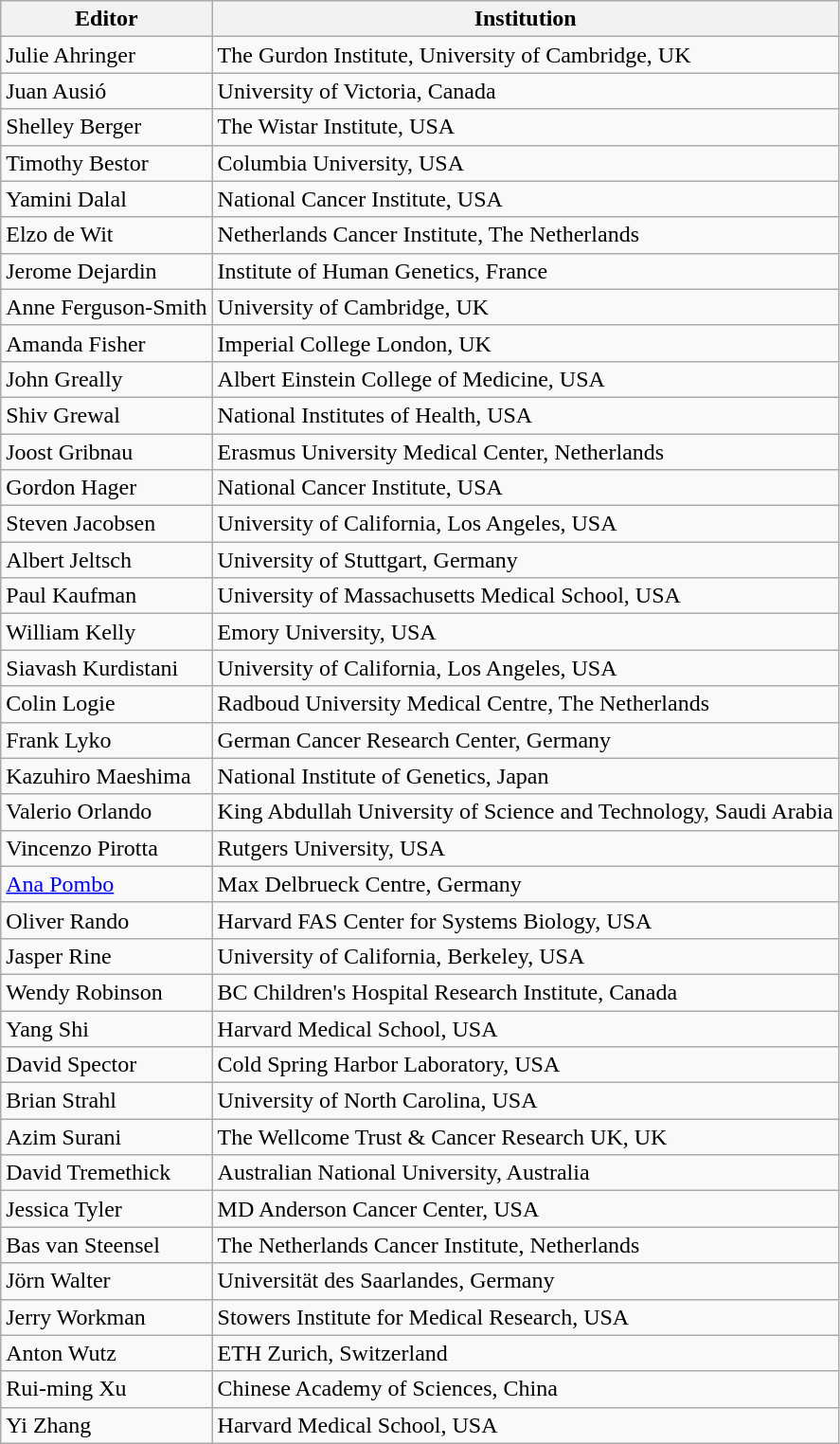<table class="wikitable">
<tr>
<th>Editor</th>
<th>Institution</th>
</tr>
<tr>
<td>Julie Ahringer</td>
<td>The Gurdon Institute, University of Cambridge, UK</td>
</tr>
<tr>
<td>Juan Ausió</td>
<td>University of Victoria, Canada</td>
</tr>
<tr>
<td>Shelley Berger</td>
<td>The Wistar Institute, USA</td>
</tr>
<tr>
<td>Timothy Bestor</td>
<td>Columbia University, USA</td>
</tr>
<tr>
<td>Yamini Dalal</td>
<td>National Cancer Institute, USA</td>
</tr>
<tr>
<td>Elzo de Wit</td>
<td>Netherlands Cancer Institute, The Netherlands</td>
</tr>
<tr>
<td>Jerome Dejardin</td>
<td>Institute of Human Genetics, France</td>
</tr>
<tr>
<td>Anne Ferguson-Smith</td>
<td>University of Cambridge, UK</td>
</tr>
<tr>
<td>Amanda Fisher</td>
<td>Imperial College London, UK</td>
</tr>
<tr>
<td>John Greally</td>
<td>Albert Einstein College of Medicine, USA</td>
</tr>
<tr>
<td>Shiv Grewal</td>
<td>National Institutes of Health, USA</td>
</tr>
<tr>
<td>Joost Gribnau</td>
<td>Erasmus University Medical Center, Netherlands</td>
</tr>
<tr>
<td>Gordon Hager</td>
<td>National Cancer Institute, USA</td>
</tr>
<tr>
<td>Steven Jacobsen</td>
<td>University of California, Los Angeles, USA</td>
</tr>
<tr>
<td>Albert Jeltsch</td>
<td>University of Stuttgart, Germany</td>
</tr>
<tr>
<td>Paul Kaufman</td>
<td>University of Massachusetts Medical School, USA</td>
</tr>
<tr>
<td>William Kelly</td>
<td>Emory University, USA</td>
</tr>
<tr>
<td>Siavash Kurdistani</td>
<td>University of California, Los Angeles, USA</td>
</tr>
<tr>
<td>Colin Logie</td>
<td>Radboud University Medical Centre, The Netherlands</td>
</tr>
<tr>
<td>Frank Lyko</td>
<td>German Cancer Research Center, Germany</td>
</tr>
<tr>
<td>Kazuhiro Maeshima</td>
<td>National Institute of Genetics, Japan</td>
</tr>
<tr>
<td>Valerio Orlando</td>
<td>King Abdullah University of Science and Technology, Saudi Arabia</td>
</tr>
<tr>
<td>Vincenzo Pirotta</td>
<td>Rutgers University, USA</td>
</tr>
<tr>
<td><a href='#'>Ana Pombo</a></td>
<td>Max Delbrueck Centre, Germany</td>
</tr>
<tr>
<td>Oliver Rando</td>
<td>Harvard FAS Center for Systems Biology, USA</td>
</tr>
<tr>
<td>Jasper Rine</td>
<td>University of California, Berkeley, USA</td>
</tr>
<tr>
<td>Wendy Robinson</td>
<td>BC Children's Hospital Research Institute, Canada</td>
</tr>
<tr>
<td>Yang Shi</td>
<td>Harvard Medical School, USA</td>
</tr>
<tr>
<td>David Spector</td>
<td>Cold Spring Harbor Laboratory, USA</td>
</tr>
<tr>
<td>Brian Strahl</td>
<td>University of North Carolina, USA</td>
</tr>
<tr>
<td>Azim Surani</td>
<td>The Wellcome Trust & Cancer Research UK, UK</td>
</tr>
<tr>
<td>David Tremethick</td>
<td>Australian National University, Australia</td>
</tr>
<tr>
<td>Jessica Tyler</td>
<td>MD Anderson Cancer Center, USA</td>
</tr>
<tr>
<td>Bas van Steensel</td>
<td>The Netherlands Cancer Institute, Netherlands</td>
</tr>
<tr>
<td>Jörn Walter</td>
<td>Universität des Saarlandes, Germany</td>
</tr>
<tr>
<td>Jerry Workman</td>
<td>Stowers Institute for Medical Research, USA</td>
</tr>
<tr>
<td>Anton Wutz</td>
<td>ETH Zurich, Switzerland</td>
</tr>
<tr>
<td>Rui-ming Xu</td>
<td>Chinese Academy of Sciences, China</td>
</tr>
<tr>
<td>Yi Zhang</td>
<td>Harvard Medical School, USA</td>
</tr>
</table>
